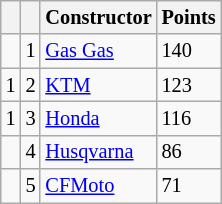<table class="wikitable" style="font-size: 85%;">
<tr>
<th></th>
<th></th>
<th>Constructor</th>
<th>Points</th>
</tr>
<tr>
<td></td>
<td align=center>1</td>
<td> <a href='#'>Gas Gas</a></td>
<td align=left>140</td>
</tr>
<tr>
<td> 1</td>
<td align=center>2</td>
<td> <a href='#'>KTM</a></td>
<td align=left>123</td>
</tr>
<tr>
<td> 1</td>
<td align=center>3</td>
<td> <a href='#'>Honda</a></td>
<td align=left>116</td>
</tr>
<tr>
<td></td>
<td align=center>4</td>
<td> <a href='#'>Husqvarna</a></td>
<td align=left>86</td>
</tr>
<tr>
<td></td>
<td align=center>5</td>
<td> <a href='#'>CFMoto</a></td>
<td align=left>71</td>
</tr>
</table>
